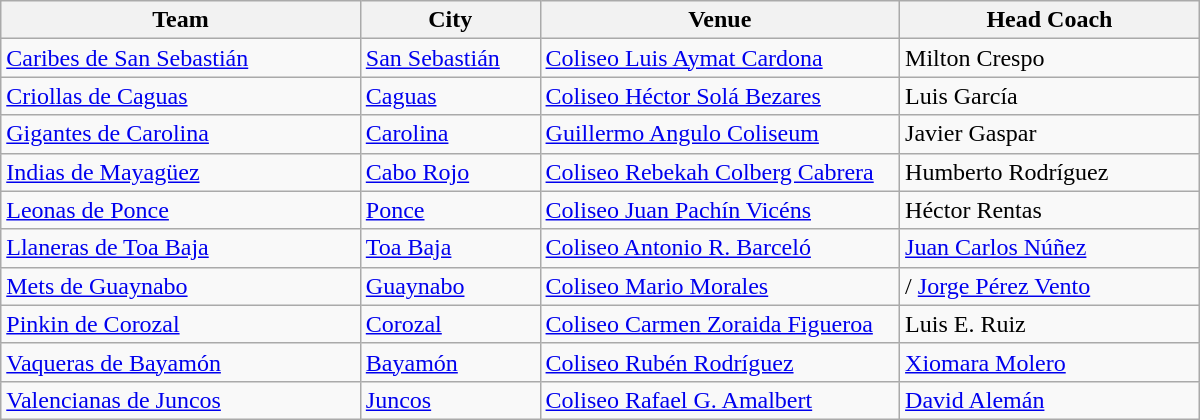<table class="wikitable" width=800 style="text-align: Left; ">
<tr>
<th width=30%>Team</th>
<th width=15%>City</th>
<th width=30%>Venue</th>
<th width=25%>Head Coach</th>
</tr>
<tr>
<td align="left"><a href='#'>Caribes de San Sebastián</a></td>
<td><a href='#'>San Sebastián</a></td>
<td><a href='#'>Coliseo Luis Aymat Cardona</a></td>
<td> Milton Crespo</td>
</tr>
<tr>
<td align="left"><a href='#'>Criollas de Caguas</a></td>
<td><a href='#'>Caguas</a></td>
<td><a href='#'>Coliseo Héctor Solá Bezares</a></td>
<td> Luis García</td>
</tr>
<tr>
<td align="left"><a href='#'>Gigantes de Carolina</a></td>
<td><a href='#'>Carolina</a></td>
<td><a href='#'>Guillermo Angulo Coliseum</a></td>
<td>Javier Gaspar</td>
</tr>
<tr>
<td align="left"><a href='#'>Indias de Mayagüez</a></td>
<td><a href='#'>Cabo Rojo</a></td>
<td><a href='#'>Coliseo Rebekah Colberg Cabrera</a></td>
<td> Humberto Rodríguez</td>
</tr>
<tr>
<td align="left"><a href='#'>Leonas de Ponce</a></td>
<td><a href='#'>Ponce</a></td>
<td><a href='#'>Coliseo Juan Pachín Vicéns</a></td>
<td> Héctor Rentas</td>
</tr>
<tr>
<td align="left"><a href='#'>Llaneras de Toa Baja</a></td>
<td><a href='#'>Toa Baja</a></td>
<td><a href='#'>Coliseo Antonio R. Barceló</a></td>
<td> <a href='#'>Juan Carlos Núñez</a></td>
</tr>
<tr>
<td align="left"><a href='#'>Mets de Guaynabo</a></td>
<td><a href='#'>Guaynabo</a></td>
<td><a href='#'>Coliseo Mario Morales</a></td>
<td>/ <a href='#'>Jorge Pérez Vento</a></td>
</tr>
<tr>
<td align="left"><a href='#'>Pinkin de Corozal</a></td>
<td><a href='#'>Corozal</a></td>
<td><a href='#'>Coliseo Carmen Zoraida Figueroa</a></td>
<td> Luis E. Ruiz</td>
</tr>
<tr>
<td align="left"><a href='#'>Vaqueras de Bayamón</a></td>
<td><a href='#'>Bayamón</a></td>
<td><a href='#'>Coliseo Rubén Rodríguez</a></td>
<td> <a href='#'>Xiomara Molero</a></td>
</tr>
<tr>
<td align="left"><a href='#'>Valencianas de Juncos</a></td>
<td><a href='#'>Juncos</a></td>
<td><a href='#'>Coliseo Rafael G. Amalbert</a></td>
<td> <a href='#'>David Alemán</a></td>
</tr>
</table>
